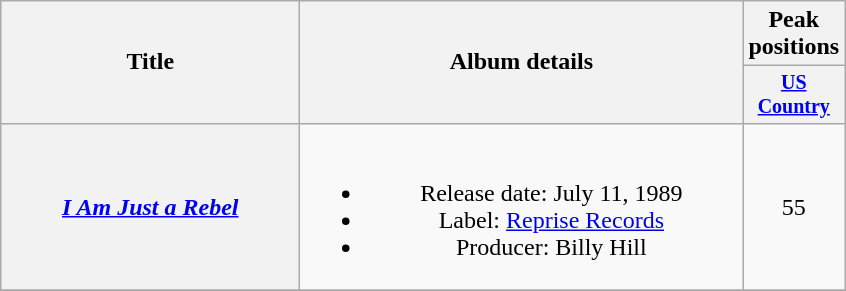<table class="wikitable plainrowheaders" style="text-align:center;">
<tr>
<th rowspan="2" style="width:12em;">Title</th>
<th rowspan="2" style="width:18em;">Album details</th>
<th>Peak positions</th>
</tr>
<tr style="font-size:smaller;">
<th width="60"><a href='#'>US Country</a></th>
</tr>
<tr>
<th scope="row"><em><a href='#'>I Am Just a Rebel</a></em></th>
<td><br><ul><li>Release date: July 11, 1989</li><li>Label: <a href='#'>Reprise Records</a></li><li>Producer: Billy Hill</li></ul></td>
<td>55</td>
</tr>
<tr>
</tr>
</table>
